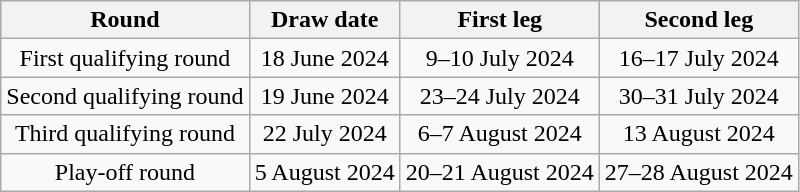<table class="wikitable" style="text-align:center">
<tr>
<th>Round</th>
<th>Draw date</th>
<th>First leg</th>
<th>Second leg</th>
</tr>
<tr>
<td>First qualifying round</td>
<td>18 June 2024</td>
<td>9–10 July 2024</td>
<td>16–17 July 2024</td>
</tr>
<tr>
<td>Second qualifying round</td>
<td>19 June 2024</td>
<td>23–24 July 2024</td>
<td>30–31 July 2024</td>
</tr>
<tr>
<td>Third qualifying round</td>
<td>22 July 2024</td>
<td>6–7 August 2024</td>
<td>13 August 2024</td>
</tr>
<tr>
<td>Play-off round</td>
<td>5 August 2024</td>
<td>20–21 August 2024</td>
<td>27–28 August 2024</td>
</tr>
</table>
